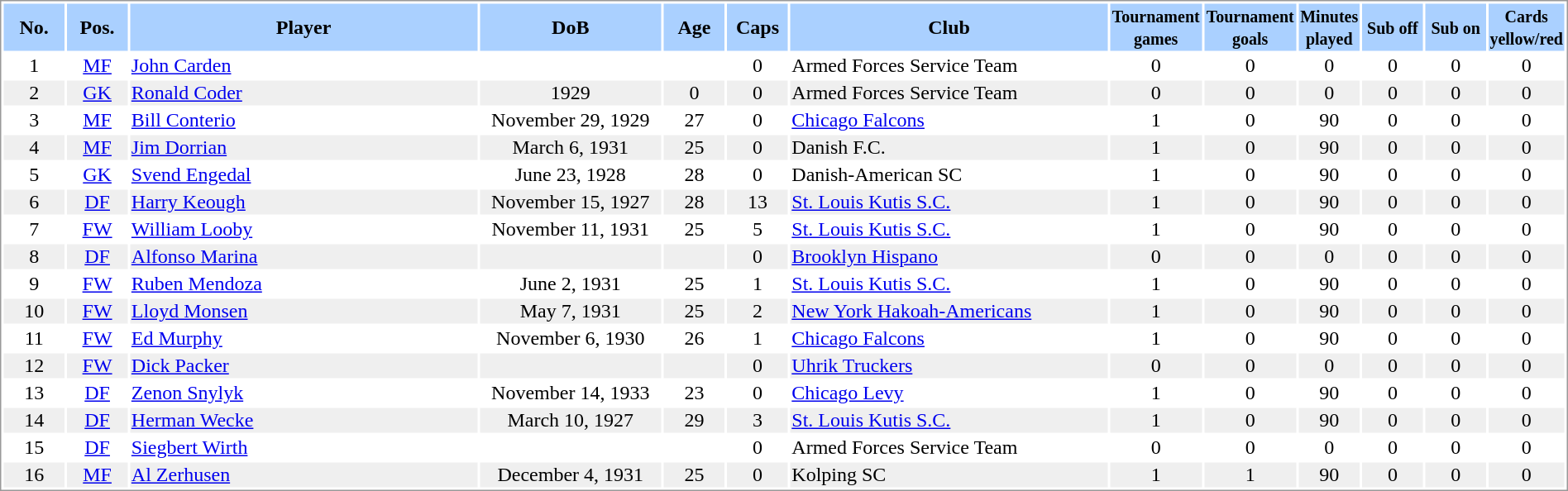<table border="0"  style="width:100%; border:1px solid #999; background:#fff; text-align:center;">
<tr style="text-align:center; background:#aad0ff;">
<th width=4%>No.</th>
<th width=4%>Pos.</th>
<th width=23%>Player</th>
<th width=12%>DoB</th>
<th width=4%>Age</th>
<th width=4%>Caps</th>
<th width=21%>Club</th>
<th width=6%><small>Tournament<br>games</small></th>
<th width=6%><small>Tournament<br>goals</small></th>
<th width=4%><small>Minutes<br>played</small></th>
<th width=4%><small>Sub off</small></th>
<th width=4%><small>Sub on</small></th>
<th width=4%><small>Cards<br>yellow/red</small></th>
</tr>
<tr>
<td>1</td>
<td><a href='#'>MF</a></td>
<td align="left"><a href='#'>John Carden</a></td>
<td></td>
<td></td>
<td>0</td>
<td align="left"> Armed Forces Service Team</td>
<td>0</td>
<td>0</td>
<td>0</td>
<td>0</td>
<td>0</td>
<td>0</td>
</tr>
<tr style="background:#efefef;">
<td>2</td>
<td><a href='#'>GK</a></td>
<td align="left"><a href='#'>Ronald Coder</a></td>
<td>1929</td>
<td>0</td>
<td>0</td>
<td align="left"> Armed Forces Service Team</td>
<td>0</td>
<td>0</td>
<td>0</td>
<td>0</td>
<td>0</td>
<td>0</td>
</tr>
<tr>
<td>3</td>
<td><a href='#'>MF</a></td>
<td align="left"><a href='#'>Bill Conterio</a></td>
<td>November 29, 1929</td>
<td>27</td>
<td>0</td>
<td align="left"> <a href='#'>Chicago Falcons</a></td>
<td>1</td>
<td>0</td>
<td>90</td>
<td>0</td>
<td>0</td>
<td>0</td>
</tr>
<tr style="background:#efefef;">
<td>4</td>
<td><a href='#'>MF</a></td>
<td align="left"><a href='#'>Jim Dorrian</a></td>
<td>March 6, 1931</td>
<td>25</td>
<td>0</td>
<td align="left"> Danish F.C.</td>
<td>1</td>
<td>0</td>
<td>90</td>
<td>0</td>
<td>0</td>
<td>0</td>
</tr>
<tr>
<td>5</td>
<td><a href='#'>GK</a></td>
<td align="left"><a href='#'>Svend Engedal</a></td>
<td>June 23, 1928</td>
<td>28</td>
<td>0</td>
<td align="left"> Danish-American SC</td>
<td>1</td>
<td>0</td>
<td>90</td>
<td>0</td>
<td>0</td>
<td>0</td>
</tr>
<tr style="background:#efefef;">
<td>6</td>
<td><a href='#'>DF</a></td>
<td align="left"><a href='#'>Harry Keough</a></td>
<td>November 15, 1927</td>
<td>28</td>
<td>13</td>
<td align="left"> <a href='#'>St. Louis Kutis S.C.</a></td>
<td>1</td>
<td>0</td>
<td>90</td>
<td>0</td>
<td>0</td>
<td>0</td>
</tr>
<tr>
<td>7</td>
<td><a href='#'>FW</a></td>
<td align="left"><a href='#'>William Looby</a></td>
<td>November 11, 1931</td>
<td>25</td>
<td>5</td>
<td align="left"> <a href='#'>St. Louis Kutis S.C.</a></td>
<td>1</td>
<td>0</td>
<td>90</td>
<td>0</td>
<td>0</td>
<td>0</td>
</tr>
<tr style="background:#efefef;">
<td>8</td>
<td><a href='#'>DF</a></td>
<td align="left"><a href='#'>Alfonso Marina</a></td>
<td></td>
<td></td>
<td>0</td>
<td align="left"> <a href='#'>Brooklyn Hispano</a></td>
<td>0</td>
<td>0</td>
<td>0</td>
<td>0</td>
<td>0</td>
<td>0</td>
</tr>
<tr>
<td>9</td>
<td><a href='#'>FW</a></td>
<td align="left"><a href='#'>Ruben Mendoza</a></td>
<td>June 2, 1931</td>
<td>25</td>
<td>1</td>
<td align="left"> <a href='#'>St. Louis Kutis S.C.</a></td>
<td>1</td>
<td>0</td>
<td>90</td>
<td>0</td>
<td>0</td>
<td>0</td>
</tr>
<tr style="background:#efefef;">
<td>10</td>
<td><a href='#'>FW</a></td>
<td align="left"><a href='#'>Lloyd Monsen</a></td>
<td>May 7, 1931</td>
<td>25</td>
<td>2</td>
<td align="left"> <a href='#'>New York Hakoah-Americans</a></td>
<td>1</td>
<td>0</td>
<td>90</td>
<td>0</td>
<td>0</td>
<td>0</td>
</tr>
<tr>
<td>11</td>
<td><a href='#'>FW</a></td>
<td align="left"><a href='#'>Ed Murphy</a></td>
<td>November 6, 1930</td>
<td>26</td>
<td>1</td>
<td align="left"> <a href='#'>Chicago Falcons</a></td>
<td>1</td>
<td>0</td>
<td>90</td>
<td>0</td>
<td>0</td>
<td>0</td>
</tr>
<tr style="background:#efefef;">
<td>12</td>
<td><a href='#'>FW</a></td>
<td align="left"><a href='#'>Dick Packer</a></td>
<td></td>
<td></td>
<td>0</td>
<td align="left"> <a href='#'>Uhrik Truckers</a></td>
<td>0</td>
<td>0</td>
<td>0</td>
<td>0</td>
<td>0</td>
<td>0</td>
</tr>
<tr>
<td>13</td>
<td><a href='#'>DF</a></td>
<td align="left"><a href='#'>Zenon Snylyk</a></td>
<td>November 14, 1933</td>
<td>23</td>
<td>0</td>
<td align="left"> <a href='#'>Chicago Levy</a></td>
<td>1</td>
<td>0</td>
<td>90</td>
<td>0</td>
<td>0</td>
<td>0</td>
</tr>
<tr style="background:#efefef;">
<td>14</td>
<td><a href='#'>DF</a></td>
<td align="left"><a href='#'>Herman Wecke</a></td>
<td>March 10, 1927</td>
<td>29</td>
<td>3</td>
<td align="left"> <a href='#'>St. Louis Kutis S.C.</a></td>
<td>1</td>
<td>0</td>
<td>90</td>
<td>0</td>
<td>0</td>
<td>0</td>
</tr>
<tr>
<td>15</td>
<td><a href='#'>DF</a></td>
<td align="left"><a href='#'>Siegbert Wirth</a></td>
<td></td>
<td></td>
<td>0</td>
<td align="left"> Armed Forces Service Team</td>
<td>0</td>
<td>0</td>
<td>0</td>
<td>0</td>
<td>0</td>
<td>0</td>
</tr>
<tr style="background:#efefef;">
<td>16</td>
<td><a href='#'>MF</a></td>
<td align="left"><a href='#'>Al Zerhusen</a></td>
<td>December 4, 1931</td>
<td>25</td>
<td>0</td>
<td align="left"> Kolping SC</td>
<td>1</td>
<td>1</td>
<td>90</td>
<td>0</td>
<td>0</td>
<td>0</td>
</tr>
</table>
